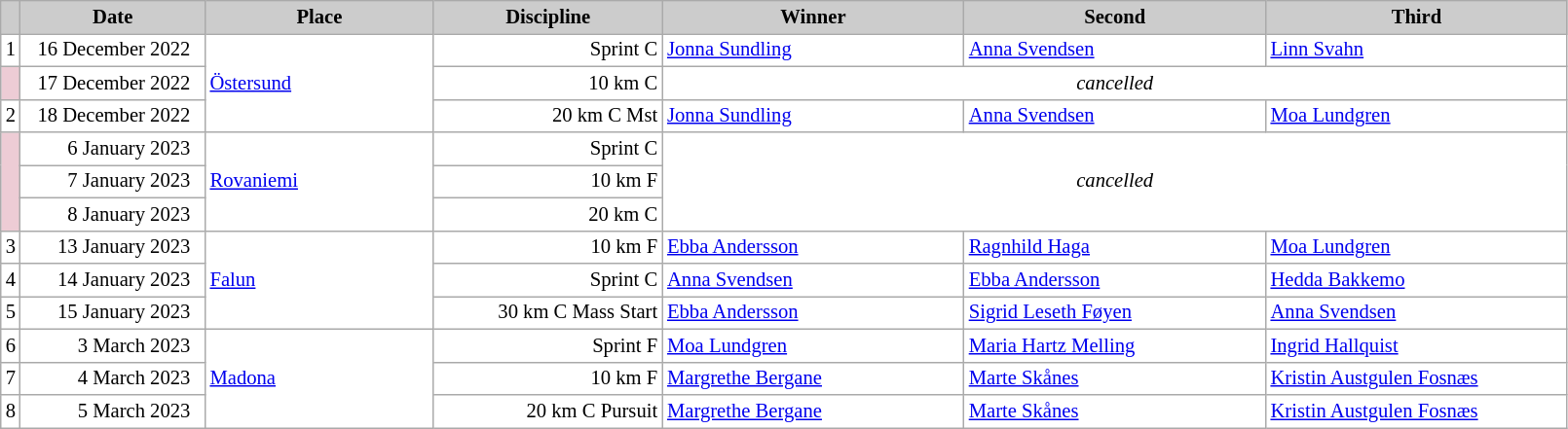<table class="wikitable plainrowheaders" style="background:#fff; font-size:86%; line-height:16px; border:grey solid 1px; border-collapse:collapse;">
<tr style="background:#ccc; text-align:center;">
<th scope="col" style="background:#ccc; width=30 px;"></th>
<th scope="col" style="background:#ccc; width:120px;">Date</th>
<th scope="col" style="background:#ccc; width:150px;">Place</th>
<th scope="col" style="background:#ccc; width:150px;">Discipline</th>
<th scope="col" style="background:#ccc; width:200px;">Winner</th>
<th scope="col" style="background:#ccc; width:200px;">Second</th>
<th scope="col" style="background:#ccc; width:200px;">Third</th>
</tr>
<tr>
<td align=center>1</td>
<td align=right>16 December 2022  </td>
<td rowspan=3> <a href='#'>Östersund</a></td>
<td align=right>Sprint C</td>
<td> <a href='#'>Jonna Sundling</a></td>
<td> <a href='#'>Anna Svendsen</a></td>
<td> <a href='#'>Linn Svahn</a></td>
</tr>
<tr>
<td bgcolor="EDCCD5"></td>
<td align=right>17 December 2022  </td>
<td align=right>10 km C</td>
<td colspan=3 align=center><em>cancelled</em></td>
</tr>
<tr>
<td align=center>2</td>
<td align=right>18 December 2022  </td>
<td align=right>20 km C Mst</td>
<td> <a href='#'>Jonna Sundling</a></td>
<td> <a href='#'>Anna Svendsen</a></td>
<td> <a href='#'>Moa Lundgren</a></td>
</tr>
<tr>
<td rowspan=3 bgcolor="EDCCD5"></td>
<td align=right>6 January 2023  </td>
<td rowspan=3> <a href='#'>Rovaniemi</a></td>
<td align=right>Sprint C</td>
<td rowspan=3 colspan=3 align=center><em>cancelled</em></td>
</tr>
<tr>
<td align=right>7 January 2023  </td>
<td align=right>10 km F</td>
</tr>
<tr>
<td align=right>8 January 2023  </td>
<td align=right>20 km C</td>
</tr>
<tr>
<td align=center>3</td>
<td align=right>13 January 2023  </td>
<td rowspan=3> <a href='#'>Falun</a></td>
<td align=right>10 km F</td>
<td> <a href='#'>Ebba Andersson</a></td>
<td> <a href='#'>Ragnhild Haga</a></td>
<td> <a href='#'>Moa Lundgren</a></td>
</tr>
<tr>
<td align=center>4</td>
<td align=right>14 January 2023  </td>
<td align=right>Sprint C</td>
<td> <a href='#'>Anna Svendsen</a></td>
<td> <a href='#'>Ebba Andersson</a></td>
<td> <a href='#'>Hedda Bakkemo</a></td>
</tr>
<tr>
<td align=center>5</td>
<td align=right>15 January 2023  </td>
<td align=right>30 km C Mass Start</td>
<td> <a href='#'>Ebba Andersson</a></td>
<td> <a href='#'>Sigrid Leseth Føyen</a></td>
<td> <a href='#'>Anna Svendsen</a></td>
</tr>
<tr>
<td align=center>6</td>
<td align=right>3 March 2023  </td>
<td rowspan=3> <a href='#'>Madona</a></td>
<td align=right>Sprint F</td>
<td> <a href='#'>Moa Lundgren</a></td>
<td> <a href='#'>Maria Hartz Melling</a></td>
<td> <a href='#'>Ingrid Hallquist</a></td>
</tr>
<tr>
<td align=center>7</td>
<td align=right>4 March 2023  </td>
<td align=right>10 km F</td>
<td> <a href='#'>Margrethe Bergane</a></td>
<td> <a href='#'>Marte Skånes</a></td>
<td> <a href='#'>Kristin Austgulen Fosnæs</a></td>
</tr>
<tr>
<td align=center>8</td>
<td align=right>5 March 2023  </td>
<td align=right>20 km C Pursuit</td>
<td> <a href='#'>Margrethe Bergane</a></td>
<td> <a href='#'>Marte Skånes</a></td>
<td> <a href='#'>Kristin Austgulen Fosnæs</a></td>
</tr>
</table>
